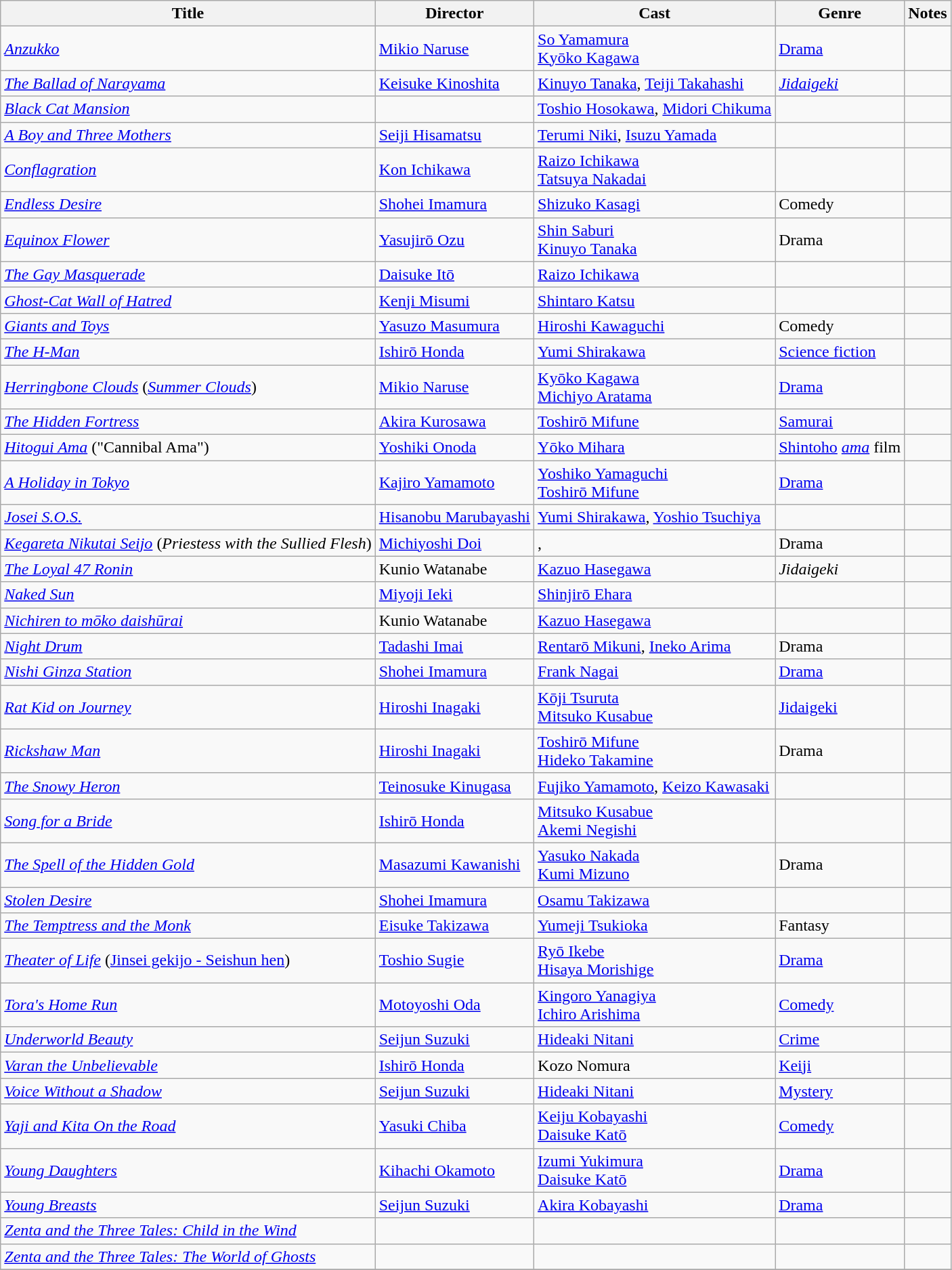<table class="wikitable sortable">
<tr>
<th scope="col">Title</th>
<th scope="col">Director</th>
<th scope="col" class="unsortable">Cast</th>
<th scope="col">Genre</th>
<th scope="col">Notes</th>
</tr>
<tr>
<td><em><a href='#'>Anzukko</a></em></td>
<td><a href='#'>Mikio Naruse</a></td>
<td><a href='#'>So Yamamura</a><br><a href='#'>Kyōko Kagawa</a></td>
<td><a href='#'>Drama</a></td>
<td></td>
</tr>
<tr>
<td><em><a href='#'>The Ballad of Narayama</a></em></td>
<td><a href='#'>Keisuke Kinoshita</a></td>
<td><a href='#'>Kinuyo Tanaka</a>, <a href='#'>Teiji Takahashi</a></td>
<td><em><a href='#'>Jidaigeki</a></em></td>
<td></td>
</tr>
<tr>
<td><em><a href='#'>Black Cat Mansion</a></em></td>
<td></td>
<td><a href='#'>Toshio Hosokawa</a>, <a href='#'>Midori Chikuma</a></td>
<td></td>
<td></td>
</tr>
<tr>
<td><em><a href='#'>A Boy and Three Mothers</a></em></td>
<td><a href='#'>Seiji Hisamatsu</a></td>
<td><a href='#'>Terumi Niki</a>, <a href='#'>Isuzu Yamada</a></td>
<td></td>
<td></td>
</tr>
<tr>
<td><em><a href='#'>Conflagration</a></em></td>
<td><a href='#'>Kon Ichikawa</a></td>
<td><a href='#'>Raizo Ichikawa</a><br><a href='#'>Tatsuya Nakadai</a></td>
<td></td>
<td></td>
</tr>
<tr>
<td><em><a href='#'>Endless Desire</a></em></td>
<td><a href='#'>Shohei Imamura</a></td>
<td><a href='#'>Shizuko Kasagi</a></td>
<td>Comedy</td>
<td></td>
</tr>
<tr>
<td><em><a href='#'>Equinox Flower</a></em></td>
<td><a href='#'>Yasujirō Ozu</a></td>
<td><a href='#'>Shin Saburi</a><br><a href='#'>Kinuyo Tanaka</a></td>
<td>Drama</td>
<td></td>
</tr>
<tr>
<td><em><a href='#'>The Gay Masquerade</a></em></td>
<td><a href='#'>Daisuke Itō</a></td>
<td><a href='#'>Raizo Ichikawa</a></td>
<td></td>
<td></td>
</tr>
<tr>
<td><em><a href='#'>Ghost-Cat Wall of Hatred</a></em></td>
<td><a href='#'>Kenji Misumi</a></td>
<td><a href='#'>Shintaro Katsu</a></td>
<td></td>
<td></td>
</tr>
<tr>
<td><em><a href='#'>Giants and Toys</a></em></td>
<td><a href='#'>Yasuzo Masumura</a></td>
<td><a href='#'>Hiroshi Kawaguchi</a></td>
<td>Comedy</td>
<td></td>
</tr>
<tr>
<td><em><a href='#'>The H-Man</a></em></td>
<td><a href='#'>Ishirō Honda</a></td>
<td><a href='#'>Yumi Shirakawa</a></td>
<td><a href='#'>Science fiction</a></td>
<td></td>
</tr>
<tr>
<td><em><a href='#'>Herringbone Clouds</a></em> (<em><a href='#'>Summer Clouds</a></em>)</td>
<td><a href='#'>Mikio Naruse</a></td>
<td><a href='#'>Kyōko Kagawa</a><br><a href='#'>Michiyo Aratama</a></td>
<td><a href='#'>Drama</a></td>
<td></td>
</tr>
<tr>
<td><em><a href='#'>The Hidden Fortress</a></em></td>
<td><a href='#'>Akira Kurosawa</a></td>
<td><a href='#'>Toshirō Mifune</a></td>
<td><a href='#'>Samurai</a></td>
<td></td>
</tr>
<tr>
<td><em><a href='#'>Hitogui Ama</a></em> ("Cannibal Ama")</td>
<td><a href='#'>Yoshiki Onoda</a></td>
<td><a href='#'>Yōko Mihara</a></td>
<td><a href='#'>Shintoho</a> <em><a href='#'>ama</a></em> film</td>
<td></td>
</tr>
<tr>
<td><em><a href='#'>A Holiday in Tokyo</a></em></td>
<td><a href='#'>Kajiro Yamamoto</a></td>
<td><a href='#'>Yoshiko Yamaguchi</a><br><a href='#'>Toshirō Mifune</a></td>
<td><a href='#'>Drama</a></td>
<td></td>
</tr>
<tr>
<td><em><a href='#'>Josei S.O.S.</a></em></td>
<td><a href='#'>Hisanobu Marubayashi</a></td>
<td><a href='#'>Yumi Shirakawa</a>, <a href='#'>Yoshio Tsuchiya</a></td>
<td></td>
<td></td>
</tr>
<tr>
<td><em><a href='#'>Kegareta Nikutai Seijo</a></em> (<em>Priestess with the Sullied Flesh</em>)</td>
<td><a href='#'>Michiyoshi Doi</a></td>
<td>, </td>
<td>Drama</td>
<td></td>
</tr>
<tr>
<td><em><a href='#'>The Loyal 47 Ronin</a></em></td>
<td>Kunio Watanabe</td>
<td><a href='#'>Kazuo Hasegawa</a></td>
<td><em>Jidaigeki</em></td>
<td></td>
</tr>
<tr>
<td><em><a href='#'>Naked Sun</a></em></td>
<td><a href='#'>Miyoji Ieki</a></td>
<td><a href='#'>Shinjirō Ehara</a></td>
<td></td>
<td></td>
</tr>
<tr>
<td><em><a href='#'>Nichiren to mōko daishūrai</a></em></td>
<td>Kunio Watanabe</td>
<td><a href='#'>Kazuo Hasegawa</a></td>
<td></td>
<td></td>
</tr>
<tr>
<td><em><a href='#'>Night Drum</a></em></td>
<td><a href='#'>Tadashi Imai</a></td>
<td><a href='#'>Rentarō Mikuni</a>, <a href='#'>Ineko Arima</a></td>
<td>Drama</td>
<td></td>
</tr>
<tr>
<td><em><a href='#'>Nishi Ginza Station</a></em></td>
<td><a href='#'>Shohei Imamura</a></td>
<td><a href='#'>Frank Nagai</a></td>
<td><a href='#'>Drama</a></td>
<td></td>
</tr>
<tr>
<td><em><a href='#'>Rat Kid on Journey</a></em></td>
<td><a href='#'>Hiroshi Inagaki</a></td>
<td><a href='#'>Kōji Tsuruta</a><br><a href='#'>Mitsuko Kusabue</a></td>
<td><a href='#'>Jidaigeki</a></td>
<td></td>
</tr>
<tr>
<td><em><a href='#'>Rickshaw Man</a></em></td>
<td><a href='#'>Hiroshi Inagaki</a></td>
<td><a href='#'>Toshirō Mifune</a><br><a href='#'>Hideko Takamine</a></td>
<td>Drama</td>
<td></td>
</tr>
<tr>
<td><em><a href='#'>The Snowy Heron</a></em></td>
<td><a href='#'>Teinosuke Kinugasa</a></td>
<td><a href='#'>Fujiko Yamamoto</a>, <a href='#'>Keizo Kawasaki</a></td>
<td></td>
<td></td>
</tr>
<tr>
<td><em><a href='#'>Song for a Bride</a></em></td>
<td><a href='#'>Ishirō Honda</a></td>
<td><a href='#'>Mitsuko Kusabue</a><br><a href='#'>Akemi Negishi</a></td>
<td></td>
<td></td>
</tr>
<tr>
<td><em><a href='#'>The Spell of the Hidden Gold</a></em></td>
<td><a href='#'>Masazumi Kawanishi</a></td>
<td><a href='#'>Yasuko Nakada</a><br><a href='#'>Kumi Mizuno</a></td>
<td>Drama</td>
<td></td>
</tr>
<tr>
<td><em><a href='#'>Stolen Desire</a></em></td>
<td><a href='#'>Shohei Imamura</a></td>
<td><a href='#'>Osamu Takizawa</a></td>
<td></td>
<td></td>
</tr>
<tr>
<td><em><a href='#'>The Temptress and the Monk</a></em></td>
<td><a href='#'>Eisuke Takizawa</a></td>
<td><a href='#'>Yumeji Tsukioka</a></td>
<td>Fantasy</td>
<td></td>
</tr>
<tr>
<td><em><a href='#'>Theater of Life</a></em> (<a href='#'>Jinsei gekijo - Seishun hen</a>)</td>
<td><a href='#'>Toshio Sugie</a></td>
<td><a href='#'>Ryō Ikebe</a><br><a href='#'>Hisaya Morishige</a></td>
<td><a href='#'>Drama</a></td>
<td></td>
</tr>
<tr>
<td><em><a href='#'>Tora's Home Run</a></em></td>
<td><a href='#'>Motoyoshi Oda</a></td>
<td><a href='#'>Kingoro Yanagiya</a><br><a href='#'>Ichiro Arishima</a></td>
<td><a href='#'>Comedy</a></td>
<td></td>
</tr>
<tr>
<td><em><a href='#'>Underworld Beauty</a></em></td>
<td><a href='#'>Seijun Suzuki</a></td>
<td><a href='#'>Hideaki Nitani</a></td>
<td><a href='#'>Crime</a></td>
<td></td>
</tr>
<tr>
<td><em><a href='#'>Varan the Unbelievable</a></em></td>
<td><a href='#'>Ishirō Honda</a></td>
<td>Kozo Nomura</td>
<td><a href='#'>Keiji</a></td>
<td></td>
</tr>
<tr>
<td><em><a href='#'>Voice Without a Shadow</a></em></td>
<td><a href='#'>Seijun Suzuki</a></td>
<td><a href='#'>Hideaki Nitani</a></td>
<td><a href='#'>Mystery</a></td>
<td></td>
</tr>
<tr>
<td><em><a href='#'>Yaji and Kita On the Road</a></em></td>
<td><a href='#'>Yasuki Chiba</a></td>
<td><a href='#'>Keiju Kobayashi</a><br><a href='#'>Daisuke Katō</a></td>
<td><a href='#'>Comedy</a></td>
<td></td>
</tr>
<tr>
<td><em><a href='#'>Young Daughters</a></em></td>
<td><a href='#'>Kihachi Okamoto</a></td>
<td><a href='#'>Izumi Yukimura</a><br><a href='#'>Daisuke Katō</a></td>
<td><a href='#'>Drama</a></td>
<td></td>
</tr>
<tr>
<td><em><a href='#'>Young Breasts</a></em></td>
<td><a href='#'>Seijun Suzuki</a></td>
<td><a href='#'>Akira Kobayashi</a></td>
<td><a href='#'>Drama</a></td>
<td></td>
</tr>
<tr>
<td><em><a href='#'>Zenta and the Three Tales: Child in the Wind</a></em></td>
<td></td>
<td></td>
<td></td>
<td></td>
</tr>
<tr>
<td><em><a href='#'>Zenta and the Three Tales: The World of Ghosts</a></em></td>
<td></td>
<td></td>
<td></td>
<td></td>
</tr>
<tr>
</tr>
</table>
